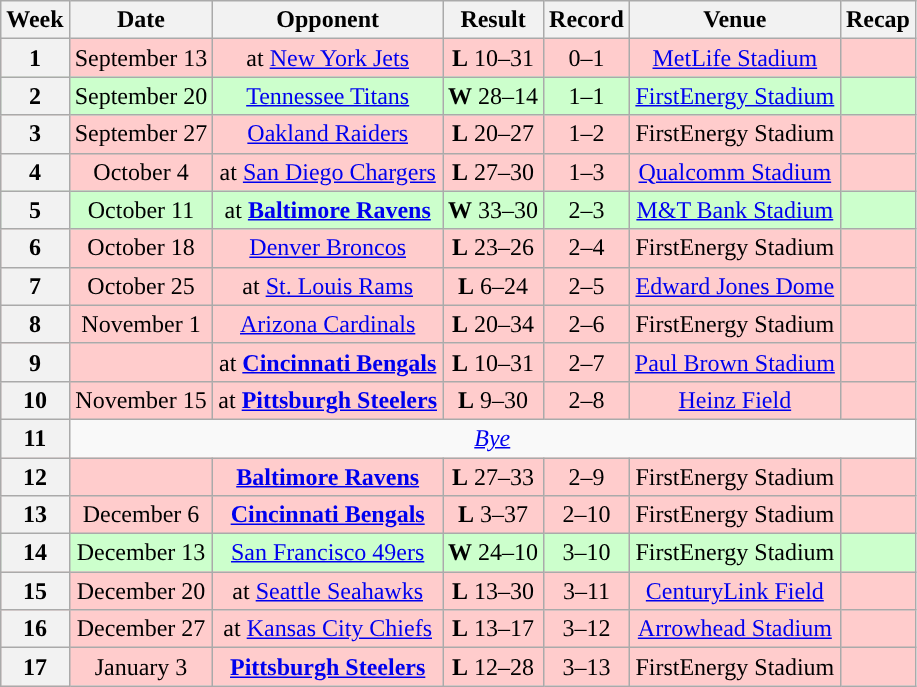<table class="wikitable" style="text-align:center">
<tr>
<th>Week</th>
<th>Date</th>
<th>Opponent</th>
<th>Result</th>
<th>Record</th>
<th>Venue</th>
<th>Recap</th>
</tr>
<tr style="background:#fcc">
<th>1</th>
<td>September 13</td>
<td>at <a href='#'>New York Jets</a></td>
<td><strong>L</strong> 10–31</td>
<td>0–1</td>
<td><a href='#'>MetLife Stadium</a></td>
<td></td>
</tr>
<tr style="background:#cfc">
<th>2</th>
<td>September 20</td>
<td><a href='#'>Tennessee Titans</a></td>
<td><strong>W</strong> 28–14</td>
<td>1–1</td>
<td><a href='#'>FirstEnergy Stadium</a></td>
<td></td>
</tr>
<tr style="background:#fcc">
<th>3</th>
<td>September 27</td>
<td><a href='#'>Oakland Raiders</a></td>
<td><strong>L</strong> 20–27</td>
<td>1–2</td>
<td>FirstEnergy Stadium</td>
<td></td>
</tr>
<tr style="background:#fcc">
<th>4</th>
<td>October 4</td>
<td>at <a href='#'>San Diego Chargers</a></td>
<td><strong>L</strong> 27–30</td>
<td>1–3</td>
<td><a href='#'>Qualcomm Stadium</a></td>
<td></td>
</tr>
<tr style="background:#cfc">
<th>5</th>
<td>October 11</td>
<td>at <strong><a href='#'>Baltimore Ravens</a></strong></td>
<td><strong>W</strong> 33–30 </td>
<td>2–3</td>
<td><a href='#'>M&T Bank Stadium</a></td>
<td></td>
</tr>
<tr style="background:#fcc">
<th>6</th>
<td>October 18</td>
<td><a href='#'>Denver Broncos</a></td>
<td><strong>L</strong> 23–26 </td>
<td>2–4</td>
<td>FirstEnergy Stadium</td>
<td></td>
</tr>
<tr style="background:#fcc">
<th>7</th>
<td>October 25</td>
<td>at <a href='#'>St. Louis Rams</a></td>
<td><strong>L</strong> 6–24</td>
<td>2–5</td>
<td><a href='#'>Edward Jones Dome</a></td>
<td></td>
</tr>
<tr style="background:#fcc">
<th>8</th>
<td>November 1</td>
<td><a href='#'>Arizona Cardinals</a></td>
<td><strong>L</strong> 20–34</td>
<td>2–6</td>
<td>FirstEnergy Stadium</td>
<td></td>
</tr>
<tr style="background:#fcc">
<th>9</th>
<td></td>
<td>at <strong><a href='#'>Cincinnati Bengals</a></strong></td>
<td><strong>L</strong> 10–31</td>
<td>2–7</td>
<td><a href='#'>Paul Brown Stadium</a></td>
<td></td>
</tr>
<tr style="background:#fcc">
<th>10</th>
<td>November 15</td>
<td>at <strong><a href='#'>Pittsburgh Steelers</a></strong></td>
<td><strong>L</strong> 9–30</td>
<td>2–8</td>
<td><a href='#'>Heinz Field</a></td>
<td></td>
</tr>
<tr>
<th>11</th>
<td colspan=8><em><a href='#'>Bye</a></em></td>
</tr>
<tr style="background:#fcc">
<th>12</th>
<td></td>
<td><strong><a href='#'>Baltimore Ravens</a></strong></td>
<td><strong>L</strong> 27–33</td>
<td>2–9</td>
<td>FirstEnergy Stadium</td>
<td></td>
</tr>
<tr style="background:#fcc">
<th>13</th>
<td>December 6</td>
<td><strong><a href='#'>Cincinnati Bengals</a></strong></td>
<td><strong>L</strong> 3–37</td>
<td>2–10</td>
<td>FirstEnergy Stadium</td>
<td></td>
</tr>
<tr style="background:#cfc">
<th>14</th>
<td>December 13</td>
<td><a href='#'>San Francisco 49ers</a></td>
<td><strong>W</strong> 24–10</td>
<td>3–10</td>
<td>FirstEnergy Stadium</td>
<td></td>
</tr>
<tr style="background:#fcc">
<th>15</th>
<td>December 20</td>
<td>at <a href='#'>Seattle Seahawks</a></td>
<td><strong>L</strong> 13–30</td>
<td>3–11</td>
<td><a href='#'>CenturyLink Field</a></td>
<td></td>
</tr>
<tr style="background:#fcc">
<th>16</th>
<td>December 27</td>
<td>at <a href='#'>Kansas City Chiefs</a></td>
<td><strong>L</strong> 13–17</td>
<td>3–12</td>
<td><a href='#'>Arrowhead Stadium</a></td>
<td></td>
</tr>
<tr style="background:#fcc">
<th>17</th>
<td>January 3</td>
<td><strong><a href='#'>Pittsburgh Steelers</a></strong></td>
<td><strong>L</strong> 12–28</td>
<td>3–13</td>
<td>FirstEnergy Stadium</td>
<td></td>
</tr>
</table>
